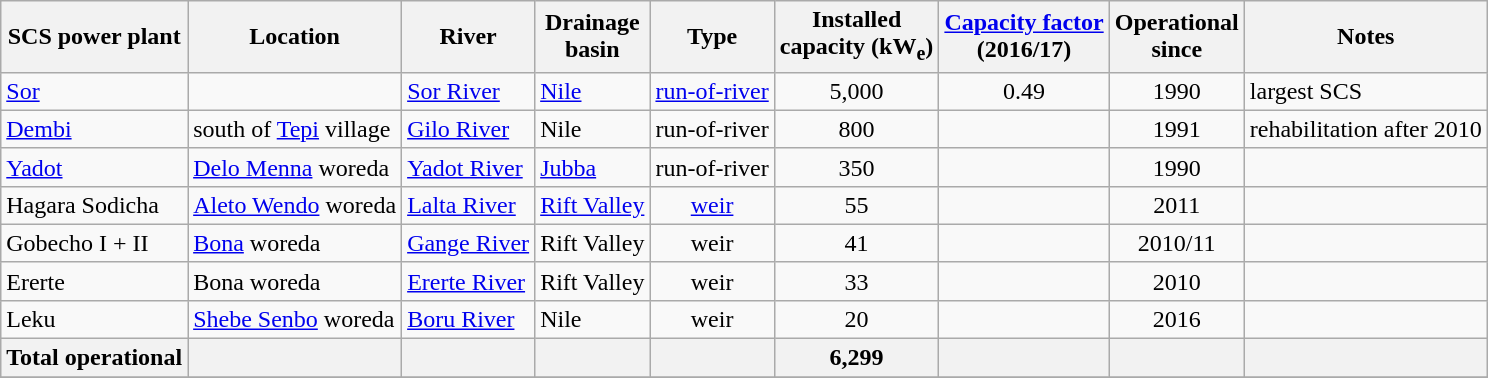<table class="wikitable sortable">
<tr>
<th>SCS power plant</th>
<th class="unsortable">Location</th>
<th>River</th>
<th>Drainage<br>basin</th>
<th>Type</th>
<th>Installed<br>capacity (kW<sub>e</sub>)</th>
<th><a href='#'>Capacity factor</a><br>(2016/17)</th>
<th>Operational<br>since</th>
<th class="unsortable">Notes</th>
</tr>
<tr>
<td><a href='#'>Sor</a></td>
<td></td>
<td><a href='#'>Sor River</a></td>
<td><a href='#'>Nile</a></td>
<td style="text-align:center" data-sort-value="0"><a href='#'>run-of-river</a></td>
<td style="text-align:center" data-sort-value="5000">5,000</td>
<td style="text-align:center" data-sort-value="0.49">0.49</td>
<td style="text-align:center">1990</td>
<td>largest SCS</td>
</tr>
<tr>
<td><a href='#'>Dembi</a></td>
<td>south of <a href='#'>Tepi</a> village</td>
<td><a href='#'>Gilo River</a></td>
<td>Nile</td>
<td style="text-align:center" data-sort-value="0">run-of-river</td>
<td style="text-align:center" data-sort-value="800">800</td>
<td style="text-align:center" data-sort-value="0"></td>
<td style="text-align:center">1991</td>
<td>rehabilitation after 2010</td>
</tr>
<tr>
<td><a href='#'>Yadot</a></td>
<td><a href='#'>Delo Menna</a> woreda</td>
<td><a href='#'>Yadot River</a></td>
<td><a href='#'>Jubba</a></td>
<td style="text-align:center" data-sort-value="0">run-of-river</td>
<td style="text-align:center" data-sort-value="350">350</td>
<td style="text-align:center" data-sort-value="0"></td>
<td style="text-align:center">1990</td>
<td></td>
</tr>
<tr>
<td>Hagara Sodicha</td>
<td><a href='#'>Aleto Wendo</a> woreda</td>
<td><a href='#'>Lalta River</a></td>
<td><a href='#'>Rift Valley</a></td>
<td style="text-align:center" data-sort-value="0"><a href='#'>weir</a></td>
<td style="text-align:center" data-sort-value="55">55</td>
<td style="text-align:center" data-sort-value="0"></td>
<td style="text-align:center">2011</td>
<td></td>
</tr>
<tr>
<td>Gobecho I + II</td>
<td><a href='#'>Bona</a> woreda</td>
<td><a href='#'>Gange River</a></td>
<td>Rift Valley</td>
<td style="text-align:center" data-sort-value="0">weir</td>
<td style="text-align:center" data-sort-value="41">41</td>
<td style="text-align:center" data-sort-value="0"></td>
<td style="text-align:center">2010/11</td>
<td></td>
</tr>
<tr>
<td>Ererte</td>
<td>Bona woreda</td>
<td><a href='#'>Ererte River</a></td>
<td>Rift Valley</td>
<td style="text-align:center" data-sort-value="0">weir</td>
<td style="text-align:center" data-sort-value="33">33</td>
<td style="text-align:center" data-sort-value="0"></td>
<td style="text-align:center">2010</td>
<td></td>
</tr>
<tr>
<td>Leku</td>
<td><a href='#'>Shebe Senbo</a> woreda</td>
<td><a href='#'>Boru River</a></td>
<td>Nile</td>
<td style="text-align:center" data-sort-value="0">weir</td>
<td style="text-align:center" data-sort-value="20">20</td>
<td style="text-align:center" data-sort-value="0"></td>
<td style="text-align:center">2016</td>
<td></td>
</tr>
<tr style="background:#F0F0F0;">
<th>Total operational</th>
<th></th>
<th></th>
<th></th>
<th></th>
<th>6,299</th>
<th></th>
<th></th>
<th></th>
</tr>
<tr>
</tr>
</table>
